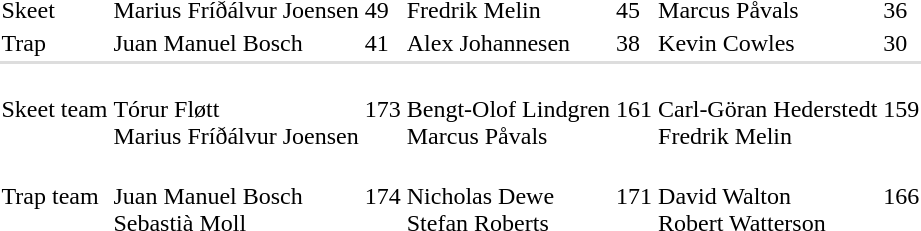<table>
<tr>
<td>Skeet</td>
<td>Marius Fríðálvur Joensen<br></td>
<td>49</td>
<td>Fredrik Melin<br></td>
<td>45</td>
<td>Marcus Påvals<br></td>
<td>36</td>
</tr>
<tr>
<td>Trap</td>
<td>Juan Manuel Bosch<br></td>
<td>41</td>
<td>Alex Johannesen<br></td>
<td>38</td>
<td>Kevin Cowles<br></td>
<td>30</td>
</tr>
<tr bgcolor=#dddddd>
<td colspan=7></td>
</tr>
<tr>
<td>Skeet team</td>
<td><br>Tórur Fløtt<br>Marius Fríðálvur Joensen</td>
<td>173</td>
<td><br>Bengt-Olof Lindgren<br>Marcus Påvals</td>
<td>161</td>
<td><br>Carl-Göran Hederstedt<br> Fredrik Melin</td>
<td>159</td>
</tr>
<tr>
<td>Trap team</td>
<td><br>Juan Manuel Bosch<br>Sebastià Moll</td>
<td>174</td>
<td><br>Nicholas Dewe<br>Stefan Roberts</td>
<td>171</td>
<td><br>David Walton<br>Robert Watterson</td>
<td>166</td>
</tr>
</table>
